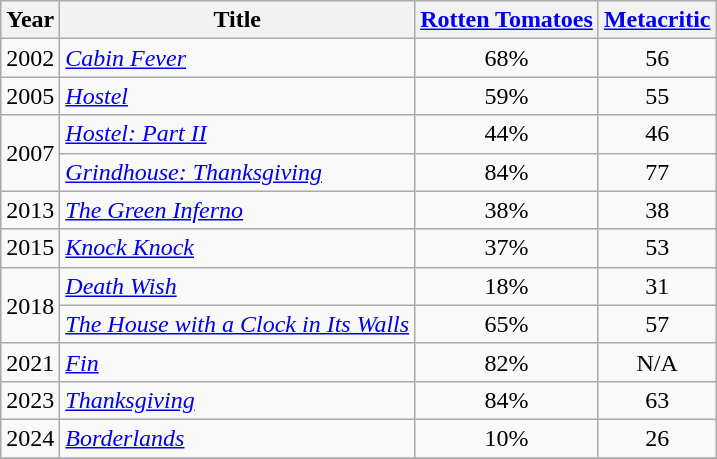<table class="wikitable sortable">
<tr>
<th>Year</th>
<th>Title</th>
<th><a href='#'>Rotten Tomatoes</a></th>
<th><a href='#'>Metacritic</a></th>
</tr>
<tr>
<td>2002</td>
<td style="text-align:left;"><em><a href='#'>Cabin Fever</a></em></td>
<td align=center>68%</td>
<td align=center>56</td>
</tr>
<tr>
<td>2005</td>
<td><em><a href='#'>Hostel</a></em></td>
<td align=center>59%</td>
<td align=center>55</td>
</tr>
<tr>
<td rowspan="2">2007</td>
<td><em><a href='#'>Hostel: Part II</a></em></td>
<td align=center>44%</td>
<td align=center>46</td>
</tr>
<tr>
<td><em><a href='#'>Grindhouse: Thanksgiving</a></em></td>
<td align=center>84%</td>
<td align=center>77</td>
</tr>
<tr>
<td>2013</td>
<td><em><a href='#'>The Green Inferno</a></em></td>
<td align=center>38%</td>
<td align=center>38</td>
</tr>
<tr>
<td>2015</td>
<td><em><a href='#'>Knock Knock</a></em></td>
<td align=center>37%</td>
<td align=center>53</td>
</tr>
<tr>
<td rowspan="2">2018</td>
<td><em><a href='#'>Death Wish</a></em></td>
<td align=center>18%</td>
<td align=center>31</td>
</tr>
<tr>
<td><em><a href='#'>The House with a Clock in Its Walls</a></em></td>
<td align=center>65%</td>
<td align=center>57</td>
</tr>
<tr>
<td>2021</td>
<td><em><a href='#'>Fin</a></em></td>
<td align=center>82%</td>
<td align=center>N/A</td>
</tr>
<tr>
<td>2023</td>
<td><em><a href='#'>Thanksgiving</a></em></td>
<td align=center>84%</td>
<td align=center>63</td>
</tr>
<tr>
<td>2024</td>
<td><em><a href='#'>Borderlands</a></em></td>
<td align=center>10%</td>
<td align=center>26</td>
</tr>
<tr>
</tr>
</table>
